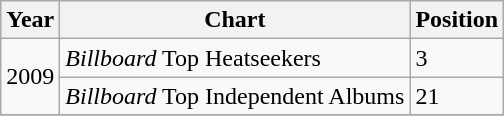<table class="wikitable">
<tr>
<th>Year</th>
<th>Chart</th>
<th>Position</th>
</tr>
<tr>
<td rowspan=2>2009</td>
<td><em>Billboard</em> Top Heatseekers</td>
<td>3</td>
</tr>
<tr>
<td><em>Billboard</em> Top Independent Albums</td>
<td>21</td>
</tr>
<tr>
</tr>
</table>
